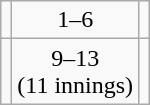<table class="wikitable">
<tr>
<td align=center></td>
<td align=center>1–6</td>
<td align=center><strong></strong></td>
</tr>
<tr>
<td align=center></td>
<td align=center>9–13<br>(11 innings)</td>
<td align=center><strong></strong></td>
</tr>
</table>
